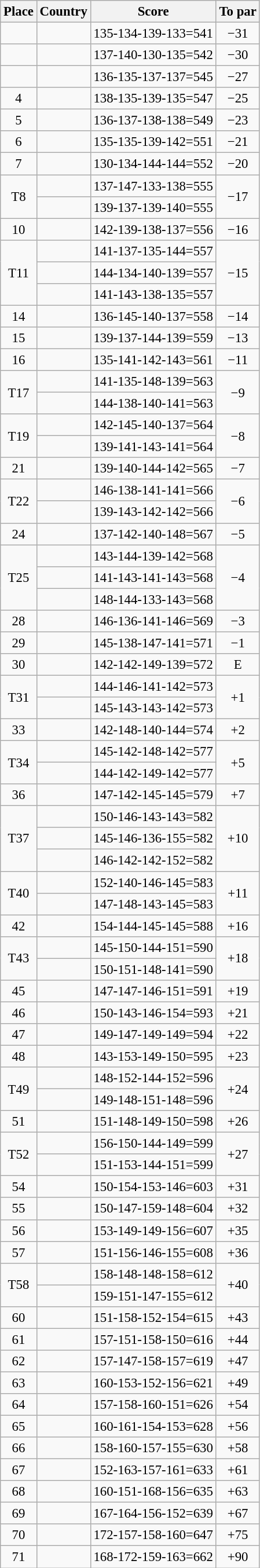<table class="wikitable" style="font-size:95%;">
<tr>
<th>Place</th>
<th>Country</th>
<th>Score</th>
<th>To par</th>
</tr>
<tr>
<td align=center></td>
<td></td>
<td>135-134-139-133=541</td>
<td align=center>−31</td>
</tr>
<tr>
<td align=center></td>
<td></td>
<td>137-140-130-135=542</td>
<td align=center>−30</td>
</tr>
<tr>
<td align=center></td>
<td></td>
<td>136-135-137-137=545</td>
<td align=center>−27</td>
</tr>
<tr>
<td align=center>4</td>
<td></td>
<td>138-135-139-135=547</td>
<td align=center>−25</td>
</tr>
<tr>
<td align=center>5</td>
<td></td>
<td>136-137-138-138=549</td>
<td align=center>−23</td>
</tr>
<tr>
<td align=center>6</td>
<td></td>
<td>135-135-139-142=551</td>
<td align=center>−21</td>
</tr>
<tr>
<td align=center>7</td>
<td></td>
<td>130-134-144-144=552</td>
<td align=center>−20</td>
</tr>
<tr>
<td rowspan=2 align=center>T8</td>
<td></td>
<td>137-147-133-138=555</td>
<td rowspan=2 align=center>−17</td>
</tr>
<tr>
<td></td>
<td>139-137-139-140=555</td>
</tr>
<tr>
<td align=center>10</td>
<td></td>
<td>142-139-138-137=556</td>
<td align=center>−16</td>
</tr>
<tr>
<td rowspan=3 align=center>T11</td>
<td></td>
<td>141-137-135-144=557</td>
<td rowspan=3 align=center>−15</td>
</tr>
<tr>
<td></td>
<td>144-134-140-139=557</td>
</tr>
<tr>
<td></td>
<td>141-143-138-135=557</td>
</tr>
<tr>
<td align=center>14</td>
<td></td>
<td>136-145-140-137=558</td>
<td align=center>−14</td>
</tr>
<tr>
<td align=center>15</td>
<td></td>
<td>139-137-144-139=559</td>
<td align=center>−13</td>
</tr>
<tr>
<td align=center>16</td>
<td></td>
<td>135-141-142-143=561</td>
<td align=center>−11</td>
</tr>
<tr>
<td rowspan=2 align=center>T17</td>
<td></td>
<td>141-135-148-139=563</td>
<td rowspan=2 align=center>−9</td>
</tr>
<tr>
<td></td>
<td>144-138-140-141=563</td>
</tr>
<tr>
<td rowspan=2 align=center>T19</td>
<td></td>
<td>142-145-140-137=564</td>
<td rowspan=2 align=center>−8</td>
</tr>
<tr>
<td></td>
<td>139-141-143-141=564</td>
</tr>
<tr>
<td align=center>21</td>
<td></td>
<td>139-140-144-142=565</td>
<td align=center>−7</td>
</tr>
<tr>
<td rowspan=2 align=center>T22</td>
<td></td>
<td>146-138-141-141=566</td>
<td rowspan=2 align=center>−6</td>
</tr>
<tr>
<td></td>
<td>139-143-142-142=566</td>
</tr>
<tr>
<td align=center>24</td>
<td></td>
<td>137-142-140-148=567</td>
<td align=center>−5</td>
</tr>
<tr>
<td rowspan=3 align=center>T25</td>
<td></td>
<td>143-144-139-142=568</td>
<td rowspan=3 align=center>−4</td>
</tr>
<tr>
<td></td>
<td>141-143-141-143=568</td>
</tr>
<tr>
<td></td>
<td>148-144-133-143=568</td>
</tr>
<tr>
<td align=center>28</td>
<td></td>
<td>146-136-141-146=569</td>
<td align=center>−3</td>
</tr>
<tr>
<td align=center>29</td>
<td></td>
<td>145-138-147-141=571</td>
<td align=center>−1</td>
</tr>
<tr>
<td align=center>30</td>
<td></td>
<td>142-142-149-139=572</td>
<td align=center>E</td>
</tr>
<tr>
<td rowspan=2 align=center>T31</td>
<td></td>
<td>144-146-141-142=573</td>
<td rowspan=2 align=center>+1</td>
</tr>
<tr>
<td></td>
<td>145-143-143-142=573</td>
</tr>
<tr>
<td align=center>33</td>
<td></td>
<td>142-148-140-144=574</td>
<td align=center>+2</td>
</tr>
<tr>
<td rowspan=2 align=center>T34</td>
<td></td>
<td>145-142-148-142=577</td>
<td rowspan=2 align=center>+5</td>
</tr>
<tr>
<td></td>
<td>144-142-149-142=577</td>
</tr>
<tr>
<td align=center>36</td>
<td></td>
<td>147-142-145-145=579</td>
<td align=center>+7</td>
</tr>
<tr>
<td rowspan=3 align=center>T37</td>
<td></td>
<td>150-146-143-143=582</td>
<td rowspan=3 align=center>+10</td>
</tr>
<tr>
<td></td>
<td>145-146-136-155=582</td>
</tr>
<tr>
<td></td>
<td>146-142-142-152=582</td>
</tr>
<tr>
<td rowspan=2 align=center>T40</td>
<td></td>
<td>152-140-146-145=583</td>
<td rowspan=2 align=center>+11</td>
</tr>
<tr>
<td></td>
<td>147-148-143-145=583</td>
</tr>
<tr>
<td align=center>42</td>
<td></td>
<td>154-144-145-145=588</td>
<td align=center>+16</td>
</tr>
<tr>
<td rowspan=2 align=center>T43</td>
<td></td>
<td>145-150-144-151=590</td>
<td rowspan=2 align=center>+18</td>
</tr>
<tr>
<td></td>
<td>150-151-148-141=590</td>
</tr>
<tr>
<td align=center>45</td>
<td></td>
<td>147-147-146-151=591</td>
<td align=center>+19</td>
</tr>
<tr>
<td align=center>46</td>
<td></td>
<td>150-143-146-154=593</td>
<td align=center>+21</td>
</tr>
<tr>
<td align=center>47</td>
<td></td>
<td>149-147-149-149=594</td>
<td align=center>+22</td>
</tr>
<tr>
<td align=center>48</td>
<td></td>
<td>143-153-149-150=595</td>
<td align=center>+23</td>
</tr>
<tr>
<td rowspan=2 align=center>T49</td>
<td></td>
<td>148-152-144-152=596</td>
<td rowspan=2 align=center>+24</td>
</tr>
<tr>
<td></td>
<td>149-148-151-148=596</td>
</tr>
<tr>
<td align=center>51</td>
<td></td>
<td>151-148-149-150=598</td>
<td align=center>+26</td>
</tr>
<tr>
<td rowspan=2 align=center>T52</td>
<td></td>
<td>156-150-144-149=599</td>
<td rowspan=2 align=center>+27</td>
</tr>
<tr>
<td></td>
<td>151-153-144-151=599</td>
</tr>
<tr>
<td align=center>54</td>
<td></td>
<td>150-154-153-146=603</td>
<td align=center>+31</td>
</tr>
<tr>
<td align=center>55</td>
<td></td>
<td>150-147-159-148=604</td>
<td align=center>+32</td>
</tr>
<tr>
<td align=center>56</td>
<td></td>
<td>153-149-149-156=607</td>
<td align=center>+35</td>
</tr>
<tr>
<td align=center>57</td>
<td></td>
<td>151-156-146-155=608</td>
<td align=center>+36</td>
</tr>
<tr>
<td rowspan=2 align=center>T58</td>
<td></td>
<td>158-148-148-158=612</td>
<td rowspan=2 align=center>+40</td>
</tr>
<tr>
<td></td>
<td>159-151-147-155=612</td>
</tr>
<tr>
<td align=center>60</td>
<td></td>
<td>151-158-152-154=615</td>
<td align=center>+43</td>
</tr>
<tr>
<td align=center>61</td>
<td></td>
<td>157-151-158-150=616</td>
<td align=center>+44</td>
</tr>
<tr>
<td align=center>62</td>
<td></td>
<td>157-147-158-157=619</td>
<td align=center>+47</td>
</tr>
<tr>
<td align=center>63</td>
<td></td>
<td>160-153-152-156=621</td>
<td align=center>+49</td>
</tr>
<tr>
<td align=center>64</td>
<td></td>
<td>157-158-160-151=626</td>
<td align=center>+54</td>
</tr>
<tr>
<td align=center>65</td>
<td></td>
<td>160-161-154-153=628</td>
<td align=center>+56</td>
</tr>
<tr>
<td align=center>66</td>
<td></td>
<td>158-160-157-155=630</td>
<td align=center>+58</td>
</tr>
<tr>
<td align=center>67</td>
<td></td>
<td>152-163-157-161=633</td>
<td align=center>+61</td>
</tr>
<tr>
<td align=center>68</td>
<td></td>
<td>160-151-168-156=635</td>
<td align=center>+63</td>
</tr>
<tr>
<td align=center>69</td>
<td></td>
<td>167-164-156-152=639</td>
<td align=center>+67</td>
</tr>
<tr>
<td align=center>70</td>
<td></td>
<td>172-157-158-160=647</td>
<td align=center>+75</td>
</tr>
<tr>
<td align=center>71</td>
<td></td>
<td>168-172-159-163=662</td>
<td align=center>+90</td>
</tr>
</table>
